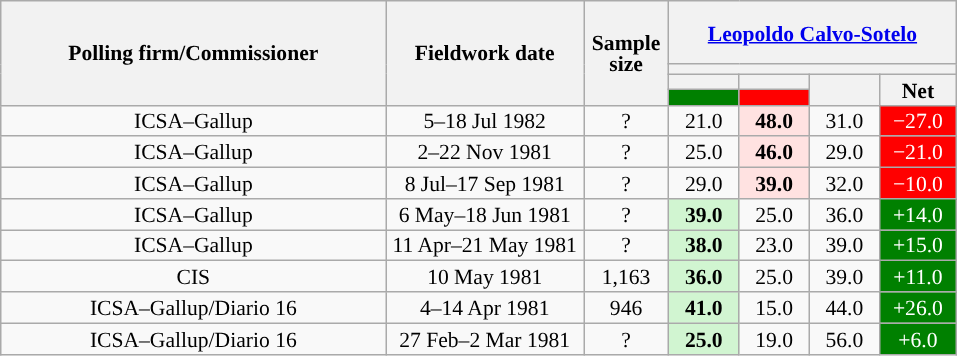<table class="wikitable collapsible collapsed" style="text-align:center; font-size:90%; line-height:14px;">
<tr style="height:42px;">
<th style="width:250px;" rowspan="4">Polling firm/Commissioner</th>
<th style="width:125px;" rowspan="4">Fieldwork date</th>
<th style="width:50px;" rowspan="4">Sample size</th>
<th style="width:185px;" colspan="4"><a href='#'>Leopoldo Calvo-Sotelo</a><br></th>
</tr>
<tr>
<th colspan="4" style="background:"></th>
</tr>
<tr>
<th style="width:30px;"></th>
<th style="width:30px;"></th>
<th style="width:30px;" rowspan="2"></th>
<th style="width:30px;" rowspan="2">Net</th>
</tr>
<tr>
<th style="color:inherit;background:#008000;"></th>
<th style="color:inherit;background:#FF0000;"></th>
</tr>
<tr>
<td>ICSA–Gallup</td>
<td>5–18 Jul 1982</td>
<td>?</td>
<td>21.0</td>
<td style="background:#FFE2E1;"><strong>48.0</strong></td>
<td>31.0</td>
<td style="background:#FF0000; color:white;">−27.0</td>
</tr>
<tr>
<td>ICSA–Gallup</td>
<td>2–22 Nov 1981</td>
<td>?</td>
<td>25.0</td>
<td style="background:#FFE2E1;"><strong>46.0</strong></td>
<td>29.0</td>
<td style="background:#FF0000; color:white;">−21.0</td>
</tr>
<tr>
<td>ICSA–Gallup</td>
<td>8 Jul–17 Sep 1981</td>
<td>?</td>
<td>29.0</td>
<td style="background:#FFE2E1;"><strong>39.0</strong></td>
<td>32.0</td>
<td style="background:#FF0000; color:white;">−10.0</td>
</tr>
<tr>
<td>ICSA–Gallup</td>
<td>6 May–18 Jun 1981</td>
<td>?</td>
<td style="background:#D1F5D1;"><strong>39.0</strong></td>
<td>25.0</td>
<td>36.0</td>
<td style="background:#008000; color:white;">+14.0</td>
</tr>
<tr>
<td>ICSA–Gallup</td>
<td>11 Apr–21 May 1981</td>
<td>?</td>
<td style="background:#D1F5D1;"><strong>38.0</strong></td>
<td>23.0</td>
<td>39.0</td>
<td style="background:#008000; color:white;">+15.0</td>
</tr>
<tr>
<td>CIS</td>
<td>10 May 1981</td>
<td>1,163</td>
<td style="background:#D1F5D1;"><strong>36.0</strong></td>
<td>25.0</td>
<td>39.0</td>
<td style="background:#008000; color:white;">+11.0</td>
</tr>
<tr>
<td>ICSA–Gallup/Diario 16</td>
<td>4–14 Apr 1981</td>
<td>946</td>
<td style="background:#D1F5D1;"><strong>41.0</strong></td>
<td>15.0</td>
<td>44.0</td>
<td style="background:#008000; color:white;">+26.0</td>
</tr>
<tr>
<td>ICSA–Gallup/Diario 16</td>
<td>27 Feb–2 Mar 1981</td>
<td>?</td>
<td style="background:#D1F5D1;"><strong>25.0</strong></td>
<td>19.0</td>
<td>56.0</td>
<td style="background:#008000; color:white;">+6.0</td>
</tr>
</table>
